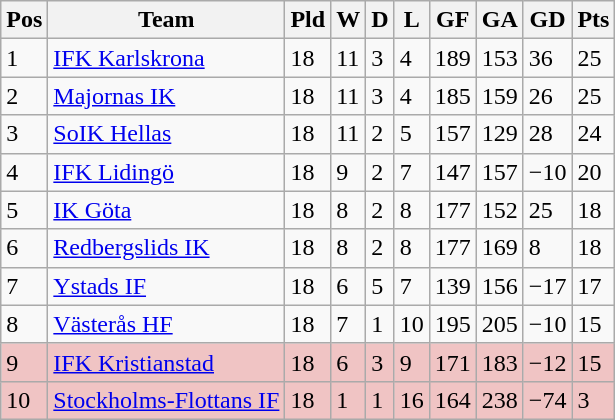<table class="wikitable">
<tr>
<th><span>Pos</span></th>
<th>Team</th>
<th><span>Pld</span></th>
<th><span>W</span></th>
<th><span>D</span></th>
<th><span>L</span></th>
<th><span>GF</span></th>
<th><span>GA</span></th>
<th><span>GD</span></th>
<th><span>Pts</span></th>
</tr>
<tr>
<td>1</td>
<td><a href='#'>IFK Karlskrona</a></td>
<td>18</td>
<td>11</td>
<td>3</td>
<td>4</td>
<td>189</td>
<td>153</td>
<td>36</td>
<td>25</td>
</tr>
<tr>
<td>2</td>
<td><a href='#'>Majornas IK</a></td>
<td>18</td>
<td>11</td>
<td>3</td>
<td>4</td>
<td>185</td>
<td>159</td>
<td>26</td>
<td>25</td>
</tr>
<tr>
<td>3</td>
<td><a href='#'>SoIK Hellas</a></td>
<td>18</td>
<td>11</td>
<td>2</td>
<td>5</td>
<td>157</td>
<td>129</td>
<td>28</td>
<td>24</td>
</tr>
<tr>
<td>4</td>
<td><a href='#'>IFK Lidingö</a></td>
<td>18</td>
<td>9</td>
<td>2</td>
<td>7</td>
<td>147</td>
<td>157</td>
<td>−10</td>
<td>20</td>
</tr>
<tr>
<td>5</td>
<td><a href='#'>IK Göta</a></td>
<td>18</td>
<td>8</td>
<td>2</td>
<td>8</td>
<td>177</td>
<td>152</td>
<td>25</td>
<td>18</td>
</tr>
<tr>
<td>6</td>
<td><a href='#'>Redbergslids IK</a></td>
<td>18</td>
<td>8</td>
<td>2</td>
<td>8</td>
<td>177</td>
<td>169</td>
<td>8</td>
<td>18</td>
</tr>
<tr>
<td>7</td>
<td><a href='#'>Ystads IF</a></td>
<td>18</td>
<td>6</td>
<td>5</td>
<td>7</td>
<td>139</td>
<td>156</td>
<td>−17</td>
<td>17</td>
</tr>
<tr>
<td>8</td>
<td><a href='#'>Västerås HF</a></td>
<td>18</td>
<td>7</td>
<td>1</td>
<td>10</td>
<td>195</td>
<td>205</td>
<td>−10</td>
<td>15</td>
</tr>
<tr align="left" style="background:#f0c4c4;">
<td>9</td>
<td><a href='#'>IFK Kristianstad</a></td>
<td>18</td>
<td>6</td>
<td>3</td>
<td>9</td>
<td>171</td>
<td>183</td>
<td>−12</td>
<td>15</td>
</tr>
<tr align="left" style="background:#f0c4c4;">
<td>10</td>
<td><a href='#'>Stockholms-Flottans IF</a></td>
<td>18</td>
<td>1</td>
<td>1</td>
<td>16</td>
<td>164</td>
<td>238</td>
<td>−74</td>
<td>3</td>
</tr>
</table>
